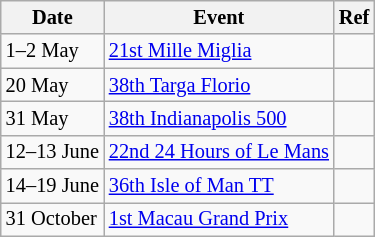<table class="wikitable" style="font-size: 85%">
<tr>
<th>Date</th>
<th>Event</th>
<th>Ref</th>
</tr>
<tr>
<td>1–2 May</td>
<td><a href='#'>21st Mille Miglia</a></td>
<td></td>
</tr>
<tr>
<td>20 May</td>
<td><a href='#'>38th Targa Florio</a></td>
<td></td>
</tr>
<tr>
<td>31 May</td>
<td><a href='#'>38th Indianapolis 500</a></td>
<td></td>
</tr>
<tr>
<td>12–13 June</td>
<td><a href='#'>22nd 24 Hours of Le Mans</a></td>
<td></td>
</tr>
<tr>
<td>14–19 June</td>
<td><a href='#'>36th Isle of Man TT</a></td>
<td></td>
</tr>
<tr>
<td>31 October</td>
<td><a href='#'>1st Macau Grand Prix</a></td>
<td></td>
</tr>
</table>
